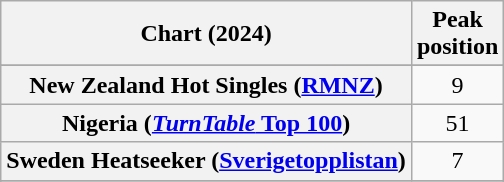<table class="wikitable sortable plainrowheaders" style="text-align:center">
<tr>
<th scope="col">Chart (2024)</th>
<th scope="col">Peak<br>position</th>
</tr>
<tr>
</tr>
<tr>
</tr>
<tr>
<th scope="row">New Zealand Hot Singles (<a href='#'>RMNZ</a>)</th>
<td>9</td>
</tr>
<tr>
<th scope="row">Nigeria (<a href='#'><em>TurnTable</em> Top 100</a>)</th>
<td>51</td>
</tr>
<tr>
<th scope="row">Sweden Heatseeker (<a href='#'>Sverigetopplistan</a>)</th>
<td>7</td>
</tr>
<tr>
</tr>
<tr>
</tr>
<tr>
</tr>
<tr>
</tr>
</table>
